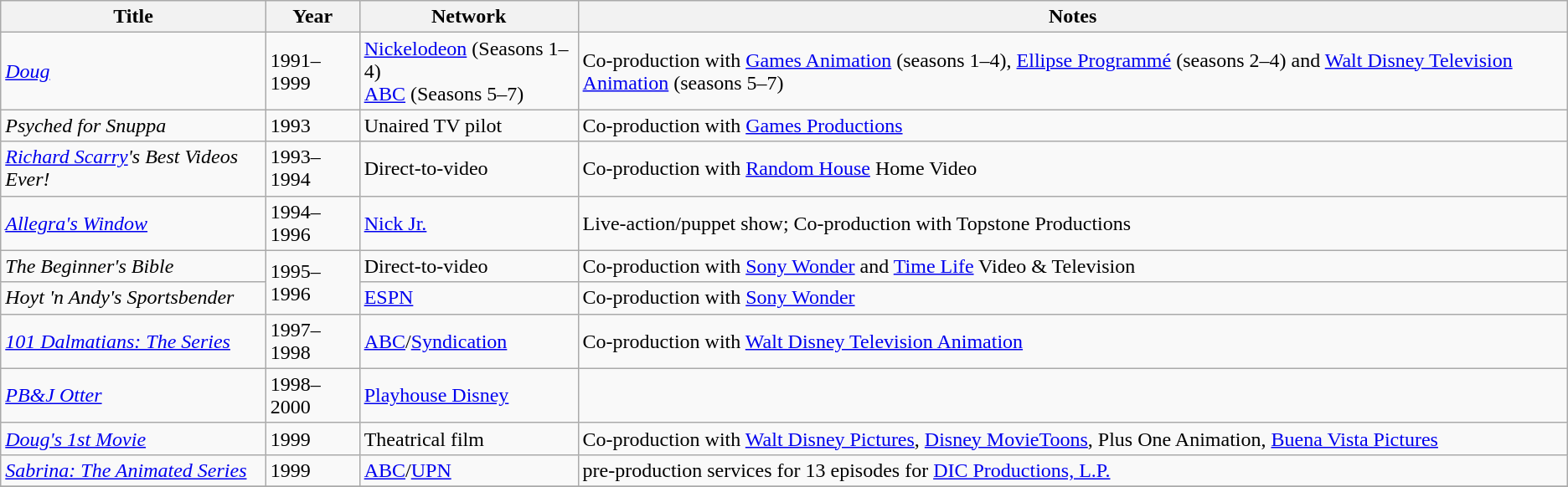<table class="wikitable sortable">
<tr>
<th>Title</th>
<th>Year</th>
<th>Network</th>
<th>Notes</th>
</tr>
<tr>
<td><em><a href='#'>Doug</a></em></td>
<td>1991–1999</td>
<td><a href='#'>Nickelodeon</a> (Seasons 1–4)<br><a href='#'>ABC</a> (Seasons 5–7)</td>
<td>Co-production with <a href='#'>Games Animation</a> (seasons 1–4), <a href='#'>Ellipse Programmé</a> (seasons 2–4) and <a href='#'>Walt Disney Television Animation</a> (seasons 5–7)</td>
</tr>
<tr>
<td><em>Psyched for Snuppa</em></td>
<td>1993</td>
<td>Unaired TV pilot</td>
<td>Co-production with <a href='#'>Games Productions</a></td>
</tr>
<tr>
<td><em><a href='#'>Richard Scarry</a>'s Best Videos Ever!</em></td>
<td>1993–1994</td>
<td>Direct-to-video</td>
<td>Co-production with <a href='#'>Random House</a> Home Video</td>
</tr>
<tr>
<td><em><a href='#'>Allegra's Window</a></em></td>
<td>1994–1996</td>
<td><a href='#'>Nick Jr.</a></td>
<td>Live-action/puppet show; Co-production with Topstone Productions</td>
</tr>
<tr>
<td><em>The Beginner's Bible</em></td>
<td rowspan="2">1995–1996</td>
<td>Direct-to-video</td>
<td>Co-production with <a href='#'>Sony Wonder</a> and <a href='#'>Time Life</a> Video & Television</td>
</tr>
<tr>
<td><em>Hoyt 'n Andy's Sportsbender</em></td>
<td><a href='#'>ESPN</a></td>
<td>Co-production with <a href='#'>Sony Wonder</a></td>
</tr>
<tr>
<td><em><a href='#'>101 Dalmatians: The Series</a></em></td>
<td>1997–1998</td>
<td><a href='#'>ABC</a>/<a href='#'>Syndication</a></td>
<td>Co-production with <a href='#'>Walt Disney Television Animation</a></td>
</tr>
<tr>
<td><em><a href='#'>PB&J Otter</a></em></td>
<td>1998–2000</td>
<td><a href='#'>Playhouse Disney</a></td>
<td></td>
</tr>
<tr>
<td><em><a href='#'>Doug's 1st Movie</a></em></td>
<td>1999</td>
<td>Theatrical film</td>
<td>Co-production with <a href='#'>Walt Disney Pictures</a>, <a href='#'>Disney MovieToons</a>, Plus One Animation, <a href='#'>Buena Vista Pictures</a></td>
</tr>
<tr>
<td><em><a href='#'>Sabrina: The Animated Series</a></em></td>
<td>1999</td>
<td><a href='#'>ABC</a>/<a href='#'>UPN</a></td>
<td>pre-production services for 13 episodes for <a href='#'>DIC Productions, L.P.</a></td>
</tr>
<tr>
</tr>
</table>
